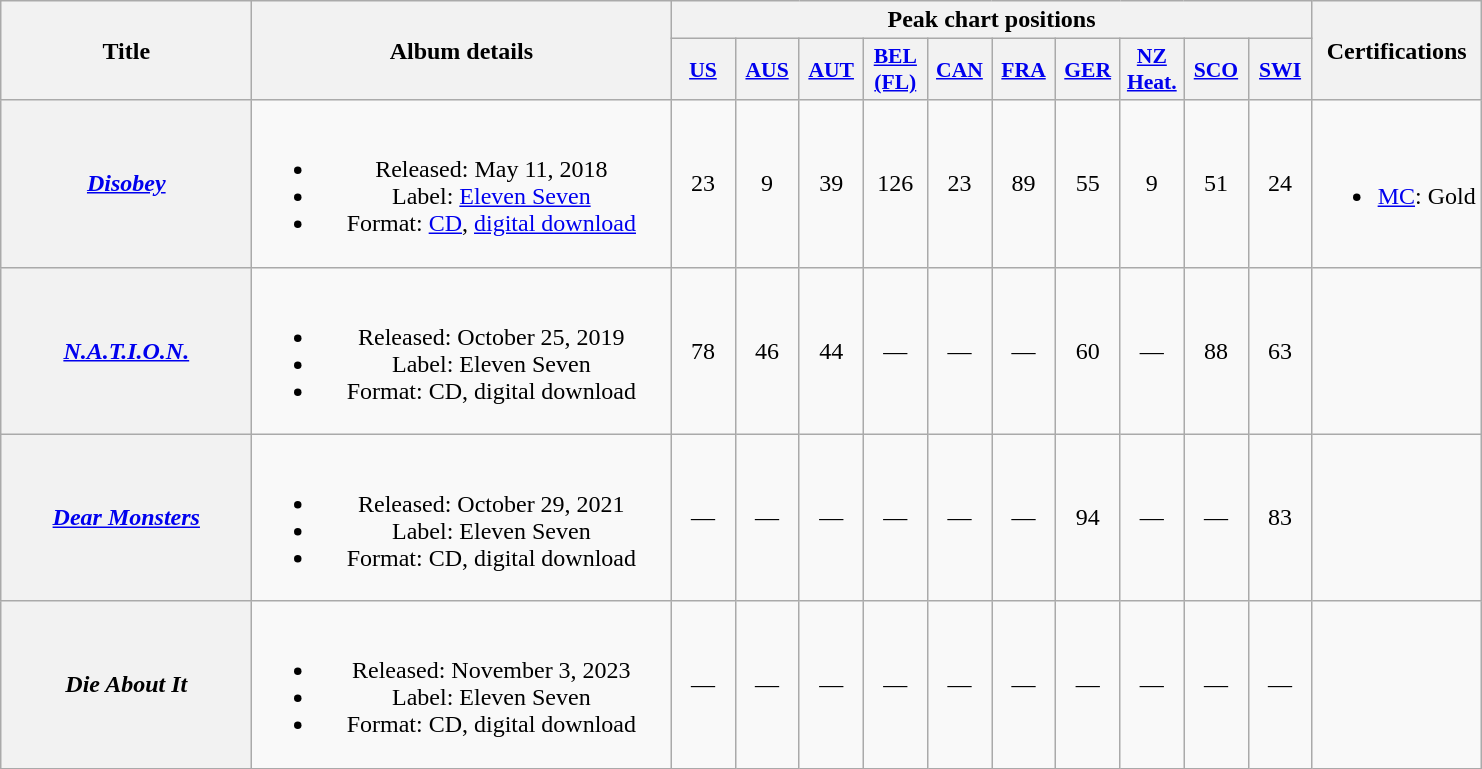<table class="wikitable plainrowheaders" style="text-align:center;">
<tr>
<th scope="col" rowspan="2" style="width:10em;">Title</th>
<th scope="col" rowspan="2" style="width:17em;">Album details</th>
<th scope="col" colspan="10">Peak chart positions</th>
<th rowspan="2">Certifications</th>
</tr>
<tr>
<th scope="col" style="width:2.5em;font-size:90%;"><a href='#'>US</a><br></th>
<th scope="col" style="width:2.5em;font-size:90%;"><a href='#'>AUS</a><br></th>
<th scope="col" style="width:2.5em;font-size:90%;"><a href='#'>AUT</a><br></th>
<th scope="col" style="width:2.5em;font-size:90%;"><a href='#'>BEL<br>(FL)</a><br></th>
<th scope="col" style="width:2.5em;font-size:90%;"><a href='#'>CAN</a><br></th>
<th scope="col" style="width:2.5em;font-size:90%;"><a href='#'>FRA</a><br></th>
<th scope="col" style="width:2.5em;font-size:90%;"><a href='#'>GER</a><br></th>
<th scope="col" style="width:2.5em;font-size:90%;"><a href='#'>NZ Heat.</a><br></th>
<th scope="col" style="width:2.5em;font-size:90%;"><a href='#'>SCO</a><br></th>
<th scope="col" style="width:2.5em;font-size:90%;"><a href='#'>SWI</a><br></th>
</tr>
<tr>
<th scope="row"><em><a href='#'>Disobey</a></em></th>
<td><br><ul><li>Released: May 11, 2018</li><li>Label: <a href='#'>Eleven Seven</a></li><li>Format: <a href='#'>CD</a>, <a href='#'>digital download</a></li></ul></td>
<td>23</td>
<td>9</td>
<td>39</td>
<td>126</td>
<td>23</td>
<td>89</td>
<td>55</td>
<td>9</td>
<td>51</td>
<td>24</td>
<td><br><ul><li><a href='#'>MC</a>: Gold</li></ul></td>
</tr>
<tr>
<th scope="row"><em><a href='#'>N.A.T.I.O.N.</a></em></th>
<td><br><ul><li>Released: October 25, 2019</li><li>Label: Eleven Seven</li><li>Format: CD, digital download</li></ul></td>
<td>78</td>
<td>46</td>
<td>44</td>
<td>—</td>
<td>—</td>
<td>—</td>
<td>60</td>
<td>—</td>
<td>88</td>
<td>63</td>
<td></td>
</tr>
<tr>
<th scope="row"><em><a href='#'>Dear Monsters</a></em></th>
<td><br><ul><li>Released: October 29, 2021</li><li>Label: Eleven Seven</li><li>Format: CD, digital download</li></ul></td>
<td>—</td>
<td>—</td>
<td>—</td>
<td>—</td>
<td>—</td>
<td>—</td>
<td>94</td>
<td>—</td>
<td>—</td>
<td>83</td>
<td></td>
</tr>
<tr>
<th scope="row"><em>Die About It</em></th>
<td><br><ul><li>Released: November 3, 2023</li><li>Label: Eleven Seven</li><li>Format: CD, digital download</li></ul></td>
<td>—</td>
<td>—</td>
<td>—</td>
<td>—</td>
<td>—</td>
<td>—</td>
<td>—</td>
<td>—</td>
<td>—</td>
<td>—</td>
<td></td>
</tr>
</table>
